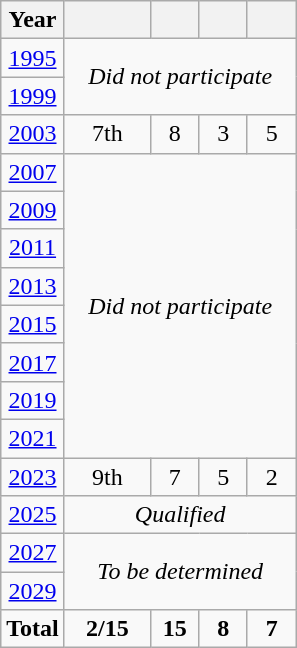<table class="wikitable" style="text-align: center;">
<tr>
<th>Year</th>
<th width="50"></th>
<th width=25></th>
<th width=25></th>
<th width=25></th>
</tr>
<tr>
<td> <a href='#'>1995</a></td>
<td rowspan=2 colspan=4><em>Did not participate</em></td>
</tr>
<tr>
<td> <a href='#'>1999</a></td>
</tr>
<tr>
<td> <a href='#'>2003</a></td>
<td>7th</td>
<td>8</td>
<td>3</td>
<td>5</td>
</tr>
<tr>
<td> <a href='#'>2007</a></td>
<td rowspan=8 colspan=4><em>Did not participate</em></td>
</tr>
<tr>
<td> <a href='#'>2009</a></td>
</tr>
<tr>
<td> <a href='#'>2011</a></td>
</tr>
<tr>
<td> <a href='#'>2013</a></td>
</tr>
<tr>
<td> <a href='#'>2015</a></td>
</tr>
<tr>
<td> <a href='#'>2017</a></td>
</tr>
<tr>
<td> <a href='#'>2019</a></td>
</tr>
<tr>
<td> <a href='#'>2021</a></td>
</tr>
<tr>
<td> <a href='#'>2023</a></td>
<td>9th</td>
<td>7</td>
<td>5</td>
<td>2</td>
</tr>
<tr>
<td> <a href='#'>2025</a></td>
<td colspan=4><em>Qualified</em></td>
</tr>
<tr>
<td> <a href='#'>2027</a></td>
<td rowspan=2 colspan=4><em>To be determined</em></td>
</tr>
<tr>
<td> <a href='#'>2029</a></td>
</tr>
<tr>
<td><strong>Total</strong></td>
<td><strong>2/15</strong></td>
<td><strong>15</strong></td>
<td><strong>8</strong></td>
<td><strong>7</strong></td>
</tr>
</table>
